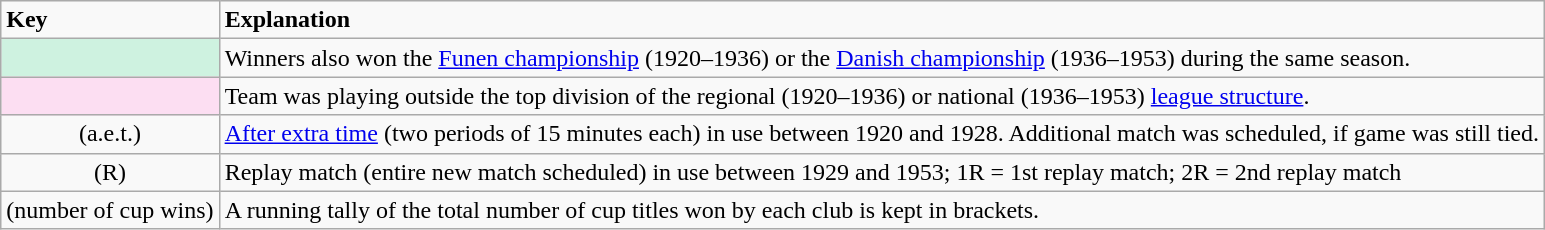<table class="wikitable">
<tr>
<td><strong>Key</strong></td>
<td><strong>Explanation</strong></td>
</tr>
<tr>
<td bgcolor="#CEF2E0" align="center"><sup></sup></td>
<td>Winners also won the <a href='#'>Funen championship</a> (1920–1936) or the <a href='#'>Danish championship</a> (1936–1953) during the same season.</td>
</tr>
<tr>
<td bgcolor="FCDEF2" align="center"><sup></sup></td>
<td>Team was playing outside the top division of the regional (1920–1936) or national (1936–1953) <a href='#'>league structure</a>.</td>
</tr>
<tr>
<td align="center">(a.e.t.)</td>
<td><a href='#'>After extra time</a> (two periods of 15 minutes each) in use between 1920 and 1928. Additional match was scheduled, if game was still tied.</td>
</tr>
<tr>
<td align="center">(R)</td>
<td>Replay match (entire new match scheduled) in use between 1929 and 1953; 1R = 1st replay match; 2R = 2nd replay match</td>
</tr>
<tr>
<td align="center">(number of cup wins)</td>
<td>A running tally of the total number of cup titles won by each club is kept in brackets.</td>
</tr>
</table>
